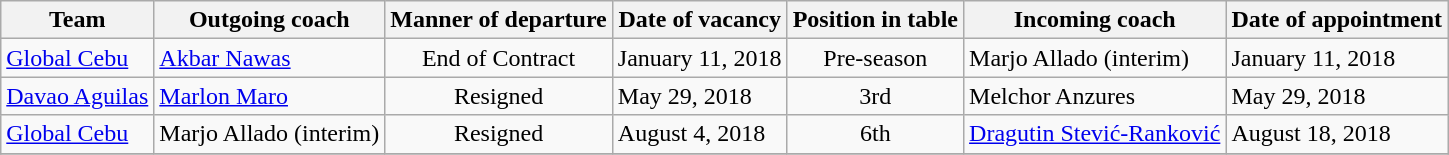<table class="wikitable sortable">
<tr>
<th>Team</th>
<th>Outgoing coach</th>
<th>Manner of departure</th>
<th>Date of vacancy</th>
<th>Position in table</th>
<th>Incoming coach</th>
<th>Date of appointment</th>
</tr>
<tr>
<td><a href='#'>Global Cebu</a></td>
<td> <a href='#'>Akbar Nawas</a></td>
<td align="center">End of Contract</td>
<td>January 11, 2018</td>
<td align="center">Pre-season</td>
<td> Marjo Allado (interim)</td>
<td>January 11, 2018</td>
</tr>
<tr>
<td><a href='#'>Davao Aguilas</a></td>
<td> <a href='#'>Marlon Maro</a></td>
<td align="center">Resigned</td>
<td>May 29, 2018</td>
<td align="center">3rd</td>
<td> Melchor Anzures</td>
<td>May 29, 2018</td>
</tr>
<tr>
<td><a href='#'>Global Cebu</a></td>
<td> Marjo Allado (interim)</td>
<td align="center">Resigned</td>
<td>August 4, 2018</td>
<td align="center">6th</td>
<td> <a href='#'>Dragutin Stević-Ranković</a></td>
<td>August 18, 2018</td>
</tr>
<tr>
</tr>
</table>
